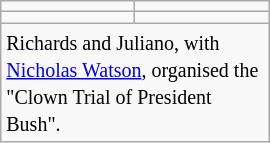<table class=wikitable width="180" align="right" cellpadding="0" cellspacing="0">
<tr>
<td></td>
<td></td>
</tr>
<tr valign="top">
<td></td>
<td></td>
</tr>
<tr>
<td colspan="2"><small>Richards and Juliano, with <a href='#'>Nicholas Watson</a>,  organised the "Clown Trial of President Bush".</small></td>
</tr>
</table>
